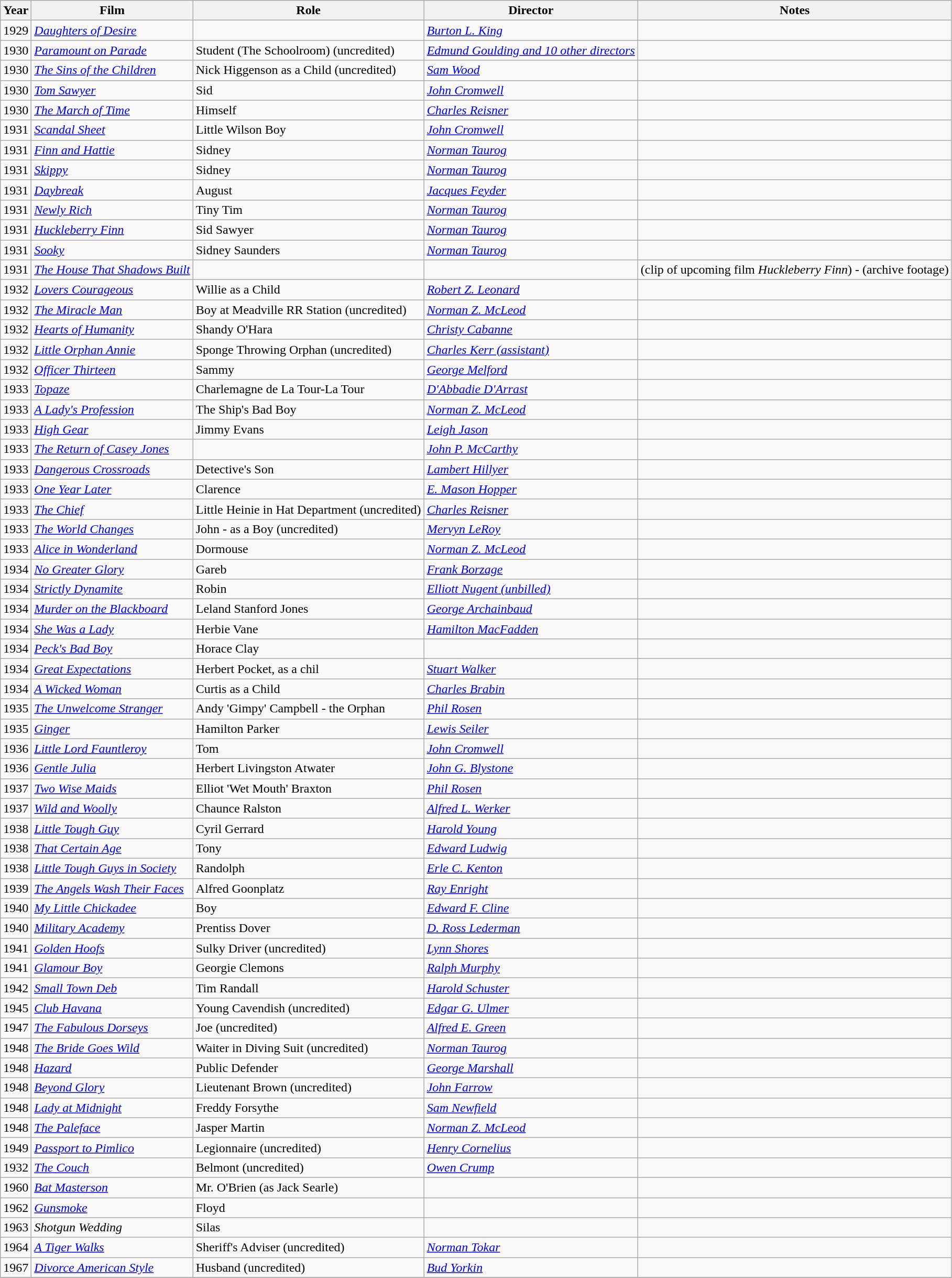<table class="wikitable sortable">
<tr>
<th>Year</th>
<th>Film</th>
<th>Role</th>
<th>Director</th>
<th class="unsortable">Notes</th>
</tr>
<tr>
<td>1929</td>
<td><em><a href='#'>Daughters of Desire</a></em></td>
<td></td>
<td><em><a href='#'>Burton L. King</a></em></td>
<td></td>
</tr>
<tr>
<td>1930</td>
<td><em><a href='#'>Paramount on Parade</a></em></td>
<td>Student (The Schoolroom) (uncredited)</td>
<td><em><a href='#'>Edmund Goulding and 10 other directors</a></em></td>
<td></td>
</tr>
<tr>
<td>1930</td>
<td><em><a href='#'>The Sins of the Children</a></em></td>
<td>Nick Higgenson as a Child (uncredited)</td>
<td><em><a href='#'>Sam Wood</a></em></td>
<td></td>
</tr>
<tr>
<td>1930</td>
<td><em><a href='#'>Tom Sawyer</a></em></td>
<td>Sid</td>
<td><em><a href='#'>John Cromwell</a></em></td>
<td></td>
</tr>
<tr>
<td>1930</td>
<td><em><a href='#'>The March of Time</a></em></td>
<td>Himself</td>
<td><em><a href='#'>Charles Reisner</a></em></td>
<td></td>
</tr>
<tr>
<td>1931</td>
<td><em><a href='#'>Scandal Sheet</a></em></td>
<td>Little Wilson Boy</td>
<td><em><a href='#'>John Cromwell</a></em></td>
<td></td>
</tr>
<tr>
<td>1931</td>
<td><em><a href='#'>Finn and Hattie</a></em></td>
<td>Sidney</td>
<td><em><a href='#'>Norman Taurog</a></em></td>
<td></td>
</tr>
<tr>
<td>1931</td>
<td><em><a href='#'>Skippy</a></em></td>
<td>Sidney</td>
<td><em><a href='#'>Norman Taurog</a></em></td>
<td></td>
</tr>
<tr>
<td>1931</td>
<td><em><a href='#'>Daybreak</a></em></td>
<td>August</td>
<td><em><a href='#'>Jacques Feyder</a></em></td>
<td></td>
</tr>
<tr>
<td>1931</td>
<td><em><a href='#'>Newly Rich</a></em></td>
<td>Tiny Tim</td>
<td><em><a href='#'>Norman Taurog</a></em></td>
<td></td>
</tr>
<tr>
<td>1931</td>
<td><em><a href='#'>Huckleberry Finn</a></em></td>
<td>Sid Sawyer</td>
<td><em><a href='#'>Norman Taurog</a></em></td>
<td></td>
</tr>
<tr>
<td>1931</td>
<td><em><a href='#'>Sooky</a></em></td>
<td>Sidney Saunders</td>
<td><em><a href='#'>Norman Taurog</a></em></td>
<td></td>
</tr>
<tr>
<td>1931</td>
<td><em><a href='#'>The House That Shadows Built</a></em></td>
<td></td>
<td></td>
<td>(clip of upcoming film <em>Huckleberry Finn</em>) - (archive footage)</td>
</tr>
<tr>
<td>1932</td>
<td><em><a href='#'>Lovers Courageous</a></em></td>
<td>Willie as a Child</td>
<td><em><a href='#'>Robert Z. Leonard</a></em></td>
<td></td>
</tr>
<tr>
<td>1932</td>
<td><em><a href='#'>The Miracle Man</a></em></td>
<td>Boy at Meadville RR Station (uncredited)</td>
<td><em><a href='#'>Norman Z. McLeod</a></em></td>
<td></td>
</tr>
<tr>
<td>1932</td>
<td><em><a href='#'>Hearts of Humanity</a></em></td>
<td>Shandy O'Hara</td>
<td><em><a href='#'>Christy Cabanne</a></em></td>
<td></td>
</tr>
<tr>
<td>1932</td>
<td><em><a href='#'>Little Orphan Annie</a></em></td>
<td>Sponge Throwing Orphan (uncredited)</td>
<td><em><a href='#'>Charles Kerr (assistant)</a></em></td>
<td></td>
</tr>
<tr>
<td>1932</td>
<td><em><a href='#'>Officer Thirteen</a></em></td>
<td>Sammy</td>
<td><em><a href='#'>George Melford</a></em></td>
<td></td>
</tr>
<tr>
<td>1933</td>
<td><em><a href='#'>Topaze</a></em></td>
<td>Charlemagne de La Tour-La Tour</td>
<td><em><a href='#'>D'Abbadie D'Arrast</a></em></td>
<td></td>
</tr>
<tr>
<td>1933</td>
<td><em><a href='#'>A Lady's Profession</a></em></td>
<td>The Ship's Bad Boy</td>
<td><em><a href='#'>Norman Z. McLeod</a></em></td>
<td></td>
</tr>
<tr>
<td>1933</td>
<td><em><a href='#'>High Gear</a></em></td>
<td>Jimmy Evans</td>
<td><em><a href='#'>Leigh Jason</a></em></td>
<td></td>
</tr>
<tr>
<td>1933</td>
<td><em><a href='#'>The Return of Casey Jones</a></em></td>
<td></td>
<td><em><a href='#'>John P. McCarthy</a></em></td>
<td></td>
</tr>
<tr>
<td>1933</td>
<td><em><a href='#'>Dangerous Crossroads</a></em></td>
<td>Detective's Son</td>
<td><em><a href='#'>Lambert Hillyer</a></em></td>
<td></td>
</tr>
<tr>
<td>1933</td>
<td><em><a href='#'>One Year Later</a></em></td>
<td>Clarence</td>
<td><em><a href='#'>E. Mason Hopper</a></em></td>
<td></td>
</tr>
<tr>
<td>1933</td>
<td><em><a href='#'>The Chief</a></em></td>
<td>Little Heinie in Hat Department (uncredited)</td>
<td><em><a href='#'>Charles Reisner</a></em></td>
<td></td>
</tr>
<tr>
<td>1933</td>
<td><em><a href='#'>The World Changes</a></em></td>
<td>John - as a Boy (uncredited)</td>
<td><em><a href='#'>Mervyn LeRoy</a></em></td>
<td></td>
</tr>
<tr>
<td>1933</td>
<td><em><a href='#'>Alice in Wonderland</a></em></td>
<td>Dormouse</td>
<td><em><a href='#'>Norman Z. McLeod</a></em></td>
<td></td>
</tr>
<tr>
<td>1934</td>
<td><em><a href='#'>No Greater Glory</a></em></td>
<td>Gareb</td>
<td><em><a href='#'>Frank Borzage</a></em></td>
<td></td>
</tr>
<tr>
<td>1934</td>
<td><em><a href='#'>Strictly Dynamite</a></em></td>
<td>Robin</td>
<td><em><a href='#'>Elliott Nugent (unbilled)</a></em></td>
<td></td>
</tr>
<tr>
<td>1934</td>
<td><em><a href='#'>Murder on the Blackboard</a></em></td>
<td>Leland Stanford Jones</td>
<td><em><a href='#'>George Archainbaud</a></em></td>
<td></td>
</tr>
<tr>
<td>1934</td>
<td><em><a href='#'>She Was a Lady</a></em></td>
<td>Herbie Vane</td>
<td><em><a href='#'>Hamilton MacFadden</a></em></td>
<td></td>
</tr>
<tr>
<td>1934</td>
<td><em><a href='#'>Peck's Bad Boy</a></em></td>
<td>Horace Clay</td>
<td></td>
<td></td>
</tr>
<tr>
<td>1934</td>
<td><em><a href='#'>Great Expectations</a></em></td>
<td>Herbert Pocket, as a chil</td>
<td><em><a href='#'>Stuart Walker</a></em></td>
<td></td>
</tr>
<tr>
<td>1934</td>
<td><em><a href='#'>A Wicked Woman</a></em></td>
<td>Curtis as a Child</td>
<td><em><a href='#'>Charles Brabin</a></em></td>
<td></td>
</tr>
<tr>
<td>1935</td>
<td><em><a href='#'>The Unwelcome Stranger</a></em></td>
<td>Andy 'Gimpy' Campbell - the Orphan</td>
<td><em><a href='#'>Phil Rosen</a></em></td>
<td></td>
</tr>
<tr>
<td>1935</td>
<td><em><a href='#'>Ginger</a></em></td>
<td>Hamilton Parker</td>
<td><em><a href='#'>Lewis Seiler</a></em></td>
<td></td>
</tr>
<tr>
<td>1936</td>
<td><em><a href='#'>Little Lord Fauntleroy</a></em></td>
<td>Tom</td>
<td><em><a href='#'>John Cromwell</a></em></td>
<td></td>
</tr>
<tr>
<td>1936</td>
<td><em><a href='#'>Gentle Julia</a></em></td>
<td>Herbert Livingston Atwater</td>
<td><em><a href='#'>John G. Blystone</a></em></td>
<td></td>
</tr>
<tr>
<td>1937</td>
<td><em><a href='#'>Two Wise Maids</a></em></td>
<td>Elliot 'Wet Mouth' Braxton</td>
<td><em><a href='#'>Phil Rosen</a></em></td>
<td></td>
</tr>
<tr>
<td>1937</td>
<td><em><a href='#'>Wild and Woolly</a></em></td>
<td>Chaunce Ralston</td>
<td><em><a href='#'>Alfred L. Werker</a></em></td>
<td></td>
</tr>
<tr>
<td>1938</td>
<td><em><a href='#'>Little Tough Guy</a></em></td>
<td>Cyril Gerrard</td>
<td><em><a href='#'>Harold Young</a></em></td>
<td></td>
</tr>
<tr>
<td>1938</td>
<td><em><a href='#'>That Certain Age</a></em></td>
<td>Tony</td>
<td><em><a href='#'>Edward Ludwig</a></em></td>
<td></td>
</tr>
<tr>
<td>1938</td>
<td><em><a href='#'>Little Tough Guys in Society</a></em></td>
<td>Randolph</td>
<td><em><a href='#'>Erle C. Kenton</a></em></td>
<td></td>
</tr>
<tr>
<td>1939</td>
<td><em><a href='#'>The Angels Wash Their Faces</a></em></td>
<td>Alfred Goonplatz</td>
<td><em><a href='#'>Ray Enright</a></em></td>
<td></td>
</tr>
<tr>
<td>1940</td>
<td><em><a href='#'>My Little Chickadee</a></em></td>
<td>Boy</td>
<td><em><a href='#'>Edward F. Cline</a></em></td>
<td></td>
</tr>
<tr>
<td>1940</td>
<td><em><a href='#'>Military Academy</a></em></td>
<td>Prentiss Dover</td>
<td><em><a href='#'>D. Ross Lederman</a></em></td>
<td></td>
</tr>
<tr>
<td>1941</td>
<td><em><a href='#'>Golden Hoofs</a></em></td>
<td>Sulky Driver (uncredited)</td>
<td><em><a href='#'>Lynn Shores</a></em></td>
<td></td>
</tr>
<tr>
<td>1941</td>
<td><em><a href='#'>Glamour Boy</a></em></td>
<td>Georgie Clemons</td>
<td><em><a href='#'>Ralph Murphy</a></em></td>
<td></td>
</tr>
<tr>
<td>1942</td>
<td><em><a href='#'>Small Town Deb</a></em></td>
<td>Tim Randall</td>
<td><em><a href='#'>Harold Schuster</a></em></td>
<td></td>
</tr>
<tr>
<td>1945</td>
<td><em><a href='#'>Club Havana</a></em></td>
<td>Young Cavendish (uncredited)</td>
<td><em><a href='#'>Edgar G. Ulmer</a></em></td>
<td></td>
</tr>
<tr>
<td>1947</td>
<td><em><a href='#'>The Fabulous Dorseys</a></em></td>
<td>Joe (uncredited)</td>
<td><em><a href='#'>Alfred E. Green</a></em></td>
<td></td>
</tr>
<tr>
<td>1948</td>
<td><em><a href='#'>The Bride Goes Wild</a></em></td>
<td>Waiter in Diving Suit (uncredited)</td>
<td><em><a href='#'>Norman Taurog</a></em></td>
<td></td>
</tr>
<tr>
<td>1948</td>
<td><em><a href='#'>Hazard</a></em></td>
<td>Public Defender</td>
<td><em><a href='#'>George Marshall</a></em></td>
<td></td>
</tr>
<tr>
<td>1948</td>
<td><em><a href='#'>Beyond Glory</a></em></td>
<td>Lieutenant Brown (uncredited)</td>
<td><em><a href='#'>John Farrow</a></em></td>
<td></td>
</tr>
<tr>
<td>1948</td>
<td><em><a href='#'>Lady at Midnight</a></em></td>
<td>Freddy Forsythe</td>
<td><em><a href='#'>Sam Newfield</a></em></td>
<td></td>
</tr>
<tr>
<td>1948</td>
<td><em><a href='#'>The Paleface</a></em></td>
<td>Jasper Martin</td>
<td><em><a href='#'>Norman Z. McLeod</a></em></td>
<td></td>
</tr>
<tr>
<td>1949</td>
<td><em><a href='#'>Passport to Pimlico</a></em></td>
<td>Legionnaire (uncredited)</td>
<td><em><a href='#'>Henry Cornelius</a></em></td>
<td></td>
</tr>
<tr>
<td>1932</td>
<td><em><a href='#'>The Couch</a></em></td>
<td>Belmont (uncredited)</td>
<td><em><a href='#'>Owen Crump</a></em></td>
<td></td>
</tr>
<tr>
<td>1960</td>
<td><em><a href='#'>Bat Masterson</a></em></td>
<td>Mr. O'Brien (as Jack Searle)</td>
<td></td>
<td></td>
</tr>
<tr>
<td>1962</td>
<td><em><a href='#'>Gunsmoke</a></em></td>
<td>Floyd</td>
<td></td>
<td></td>
</tr>
<tr>
<td>1963</td>
<td><em>Shotgun Wedding</em></td>
<td>Silas</td>
<td></td>
<td></td>
</tr>
<tr>
<td>1964</td>
<td><em><a href='#'>A Tiger Walks</a></em></td>
<td>Sheriff's Adviser (uncredited)</td>
<td><em><a href='#'>Norman Tokar</a></em></td>
<td></td>
</tr>
<tr>
<td>1967</td>
<td><em><a href='#'>Divorce American Style</a></em></td>
<td>Husband (uncredited)</td>
<td><em><a href='#'>Bud Yorkin</a></em></td>
<td></td>
</tr>
<tr>
</tr>
</table>
